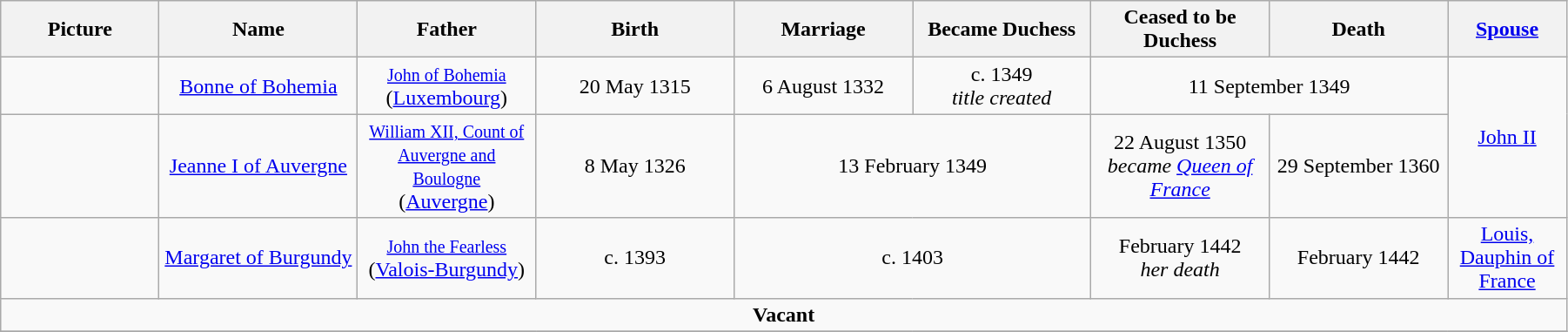<table width=95% class="wikitable">
<tr>
<th width = "8%">Picture</th>
<th width = "10%">Name</th>
<th width = "9%">Father</th>
<th width = "10%">Birth</th>
<th width = "9%">Marriage</th>
<th width = "9%">Became Duchess</th>
<th width = "9%">Ceased to be Duchess</th>
<th width = "9%">Death</th>
<th width = "6%"><a href='#'>Spouse</a></th>
</tr>
<tr>
<td align="center"></td>
<td align="center"><a href='#'>Bonne of Bohemia</a></td>
<td align=center><small><a href='#'>John of Bohemia</a></small><br> (<a href='#'>Luxembourg</a>)</td>
<td align="center">20 May 1315</td>
<td align="center">6 August 1332</td>
<td align="center">c. 1349<br><em>title created</em></td>
<td align="center" colspan="2">11 September 1349</td>
<td align="center" rowspan="2"><a href='#'>John II</a></td>
</tr>
<tr>
<td align="center"></td>
<td align="center"><a href='#'>Jeanne I of Auvergne</a></td>
<td align=center><small><a href='#'>William XII, Count of Auvergne and Boulogne</a></small> <br>(<a href='#'>Auvergne</a>)</td>
<td align="center">8 May 1326</td>
<td align="center" colspan="2">13 February 1349</td>
<td align="center">22 August 1350<br><em>became <a href='#'>Queen of France</a></em></td>
<td align="center">29 September 1360</td>
</tr>
<tr>
<td align="center"></td>
<td align="center"><a href='#'>Margaret of Burgundy</a></td>
<td align=center><small><a href='#'>John the Fearless</a></small><br> (<a href='#'>Valois-Burgundy</a>)</td>
<td align="center">c. 1393</td>
<td align="center" colspan="2">c. 1403</td>
<td align="center">February 1442<br><em>her death</em></td>
<td align="center">February 1442</td>
<td align="center"><a href='#'>Louis, Dauphin of France</a></td>
</tr>
<tr>
<td align="center" colspan="9"><strong>Vacant</strong></td>
</tr>
<tr>
</tr>
</table>
